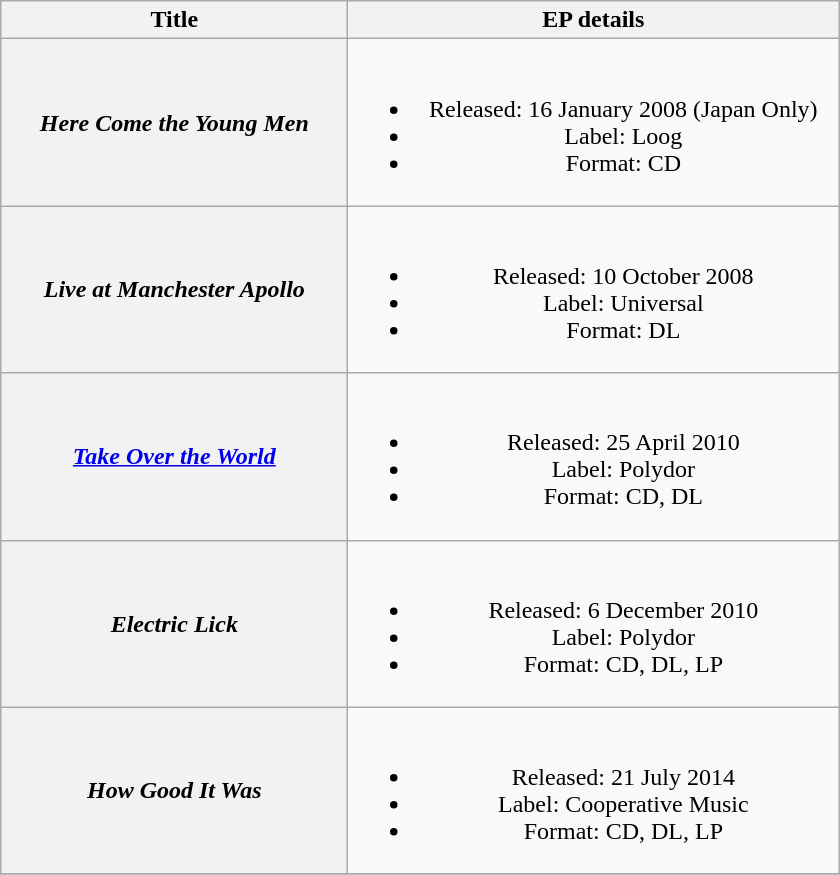<table class="wikitable plainrowheaders" style="text-align:center;" border="1">
<tr>
<th scope="col" style="width:14em;">Title</th>
<th scope="col" style="width:20em;">EP details</th>
</tr>
<tr>
<th scope="row"><em>Here Come the Young Men</em></th>
<td><br><ul><li>Released: 16 January 2008 (Japan Only)</li><li>Label: Loog</li><li>Format: CD</li></ul></td>
</tr>
<tr>
<th scope="row"><em>Live at Manchester Apollo</em></th>
<td><br><ul><li>Released: 10 October 2008</li><li>Label: Universal</li><li>Format: DL</li></ul></td>
</tr>
<tr>
<th scope="row"><em><a href='#'>Take Over the World</a></em></th>
<td><br><ul><li>Released: 25 April 2010</li><li>Label: Polydor</li><li>Format: CD, DL</li></ul></td>
</tr>
<tr>
<th scope="row"><em>Electric Lick</em></th>
<td><br><ul><li>Released: 6 December 2010</li><li>Label: Polydor</li><li>Format: CD, DL, LP</li></ul></td>
</tr>
<tr>
<th scope="row"><em>How Good It Was</em></th>
<td><br><ul><li>Released: 21 July 2014</li><li>Label: Cooperative Music</li><li>Format: CD, DL, LP</li></ul></td>
</tr>
<tr>
</tr>
</table>
